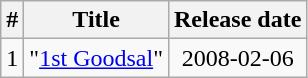<table class="wikitable" style="text-align:center;">
<tr>
<th>#</th>
<th>Title</th>
<th>Release date</th>
</tr>
<tr>
<td>1</td>
<td align="left">"<a href='#'>1st Goodsal</a>"</td>
<td>2008-02-06</td>
</tr>
</table>
